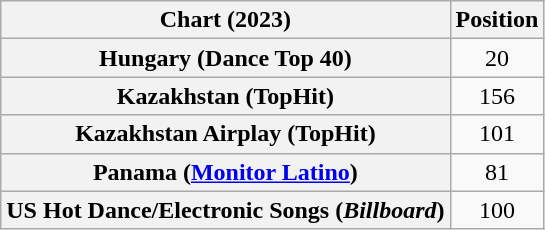<table class="wikitable sortable plainrowheaders" style="text-align:center">
<tr>
<th scope="col">Chart (2023)</th>
<th scope="col">Position</th>
</tr>
<tr>
<th scope="row">Hungary (Dance Top 40)</th>
<td>20</td>
</tr>
<tr>
<th scope="row">Kazakhstan (TopHit)</th>
<td>156</td>
</tr>
<tr>
<th scope="row">Kazakhstan Airplay (TopHit)</th>
<td>101</td>
</tr>
<tr>
<th scope="row">Panama (<a href='#'>Monitor Latino</a>)</th>
<td>81</td>
</tr>
<tr>
<th scope="row">US Hot Dance/Electronic Songs (<em>Billboard</em>)</th>
<td>100</td>
</tr>
</table>
